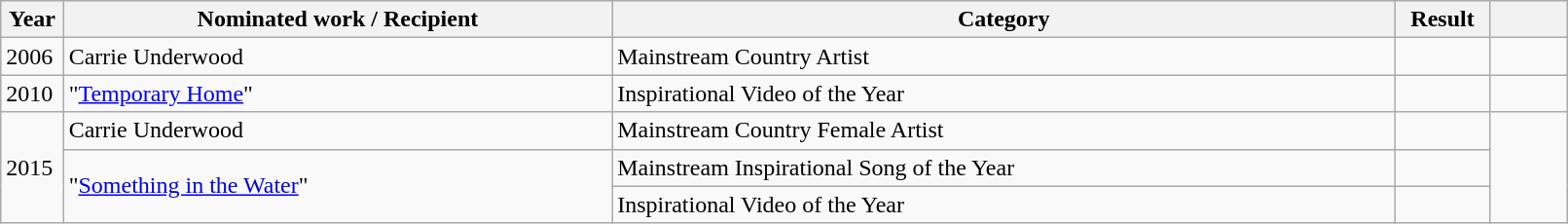<table class="wikitable plainrowheaders" style="width:85%;">
<tr>
<th scope="col" style="width:4%;">Year</th>
<th scope="col" style="width:35%;">Nominated work / Recipient</th>
<th scope="col" style="width:50%;">Category</th>
<th scope="col" style="width:6%;">Result</th>
<th scope="col" style="width:6%;"></th>
</tr>
<tr>
<td>2006</td>
<td>Carrie Underwood</td>
<td>Mainstream Country Artist</td>
<td></td>
<td></td>
</tr>
<tr>
<td>2010</td>
<td>"<a href='#'>Temporary Home</a>"</td>
<td>Inspirational Video of the Year</td>
<td></td>
<td><br></td>
</tr>
<tr>
<td rowspan="3">2015</td>
<td>Carrie Underwood</td>
<td>Mainstream Country Female Artist</td>
<td></td>
<td rowspan="3"></td>
</tr>
<tr>
<td rowspan="2">"<a href='#'>Something in the Water</a>"</td>
<td>Mainstream Inspirational Song of the Year</td>
<td></td>
</tr>
<tr>
<td>Inspirational Video of the Year</td>
<td></td>
</tr>
</table>
